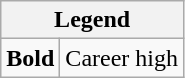<table class="wikitable mw-collapsible mw-collapsed">
<tr>
<th colspan="2">Legend</th>
</tr>
<tr>
<td><strong>Bold</strong></td>
<td>Career high</td>
</tr>
</table>
